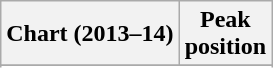<table class="wikitable sortable plainrowheaders">
<tr>
<th>Chart (2013–14)</th>
<th>Peak<br>position</th>
</tr>
<tr>
</tr>
<tr>
</tr>
<tr>
</tr>
</table>
